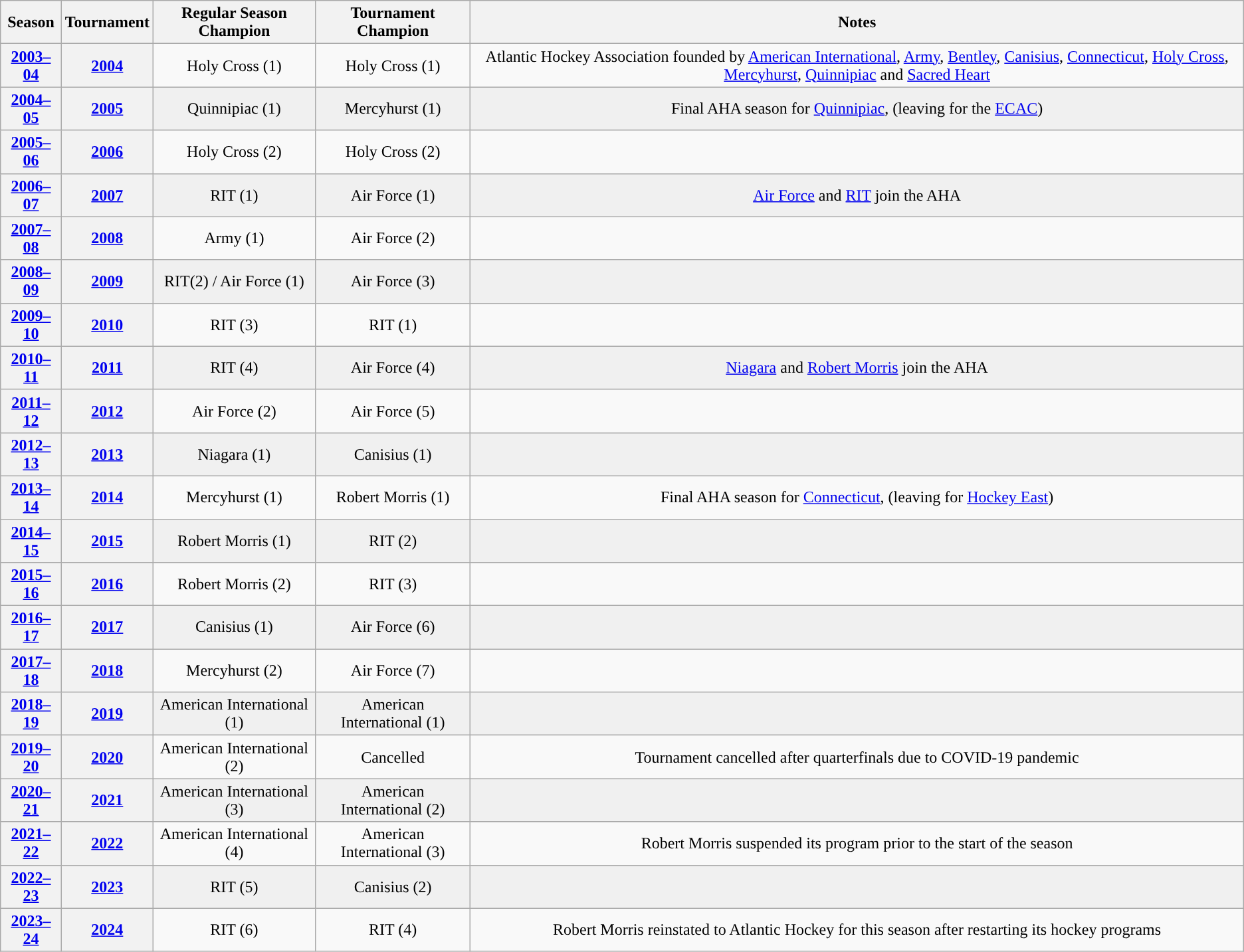<table class="wikitable" style="text-align: center;">
<tr>
<th>Season</th>
<th>Tournament</th>
<th>Regular Season Champion</th>
<th>Tournament Champion</th>
<th>Notes</th>
</tr>
<tr>
<th><a href='#'>2003–04</a></th>
<th><a href='#'>2004</a></th>
<td>Holy Cross (1)</td>
<td>Holy Cross (1)</td>
<td>Atlantic Hockey Association founded by <a href='#'>American International</a>, <a href='#'>Army</a>, <a href='#'>Bentley</a>, <a href='#'>Canisius</a>, <a href='#'>Connecticut</a>, <a href='#'>Holy Cross</a>, <a href='#'>Mercyhurst</a>, <a href='#'>Quinnipiac</a> and <a href='#'>Sacred Heart</a></td>
</tr>
<tr bgcolor=f0f0f0>
<th><a href='#'>2004–05</a></th>
<th><a href='#'>2005</a></th>
<td>Quinnipiac (1)</td>
<td>Mercyhurst (1)</td>
<td>Final AHA season for <a href='#'>Quinnipiac</a>, (leaving for the <a href='#'>ECAC</a>)</td>
</tr>
<tr>
<th><a href='#'>2005–06</a></th>
<th><a href='#'>2006</a></th>
<td>Holy Cross (2)</td>
<td>Holy Cross (2)</td>
<td></td>
</tr>
<tr bgcolor=f0f0f0>
<th><a href='#'>2006–07</a></th>
<th><a href='#'>2007</a></th>
<td>RIT (1)</td>
<td>Air Force (1)</td>
<td><a href='#'>Air Force</a> and <a href='#'>RIT</a> join the AHA</td>
</tr>
<tr>
<th><a href='#'>2007–08</a></th>
<th><a href='#'>2008</a></th>
<td>Army (1)</td>
<td>Air Force (2)</td>
<td></td>
</tr>
<tr bgcolor=f0f0f0>
<th><a href='#'>2008–09</a></th>
<th><a href='#'>2009</a></th>
<td>RIT(2) / Air Force (1)</td>
<td>Air Force (3)</td>
<td></td>
</tr>
<tr>
<th><a href='#'>2009–10</a></th>
<th><a href='#'>2010</a></th>
<td>RIT (3)</td>
<td>RIT (1)</td>
<td></td>
</tr>
<tr bgcolor=f0f0f0>
<th><a href='#'>2010–11</a></th>
<th><a href='#'>2011</a></th>
<td>RIT (4)</td>
<td>Air Force (4)</td>
<td><a href='#'>Niagara</a> and <a href='#'>Robert Morris</a> join the AHA</td>
</tr>
<tr>
<th><a href='#'>2011–12</a></th>
<th><a href='#'>2012</a></th>
<td>Air Force (2)</td>
<td>Air Force (5)</td>
<td></td>
</tr>
<tr bgcolor=f0f0f0>
<th><a href='#'>2012–13</a></th>
<th><a href='#'>2013</a></th>
<td>Niagara (1)</td>
<td>Canisius (1)</td>
<td></td>
</tr>
<tr>
<th><a href='#'>2013–14</a></th>
<th><a href='#'>2014</a></th>
<td>Mercyhurst (1)</td>
<td>Robert Morris (1)</td>
<td>Final AHA season for <a href='#'>Connecticut</a>, (leaving for <a href='#'>Hockey East</a>)</td>
</tr>
<tr bgcolor=f0f0f0>
<th><a href='#'>2014–15</a></th>
<th><a href='#'>2015</a></th>
<td>Robert Morris (1)</td>
<td>RIT (2)</td>
<td></td>
</tr>
<tr>
<th><a href='#'>2015–16</a></th>
<th><a href='#'>2016</a></th>
<td>Robert Morris (2)</td>
<td>RIT (3)</td>
<td></td>
</tr>
<tr bgcolor=f0f0f0>
<th><a href='#'>2016–17</a></th>
<th><a href='#'>2017</a></th>
<td>Canisius (1)</td>
<td>Air Force (6)</td>
<td></td>
</tr>
<tr>
<th><a href='#'>2017–18</a></th>
<th><a href='#'>2018</a></th>
<td>Mercyhurst (2)</td>
<td>Air Force (7)</td>
<td></td>
</tr>
<tr bgcolor=f0f0f0>
<th><a href='#'>2018–19</a></th>
<th><a href='#'>2019</a></th>
<td>American International (1)</td>
<td>American International (1)</td>
<td></td>
</tr>
<tr>
<th><a href='#'>2019–20</a></th>
<th><a href='#'>2020</a></th>
<td>American International (2)</td>
<td>Cancelled</td>
<td>Tournament cancelled after quarterfinals due to COVID-19 pandemic</td>
</tr>
<tr bgcolor=f0f0f0>
<th><a href='#'>2020–21</a></th>
<th><a href='#'>2021</a></th>
<td>American International (3)</td>
<td>American International (2)</td>
<td></td>
</tr>
<tr>
<th><a href='#'>2021–22</a></th>
<th><a href='#'>2022</a></th>
<td>American International (4)</td>
<td>American International (3)</td>
<td>Robert Morris suspended its program prior to the start of the season</td>
</tr>
<tr bgcolor=f0f0f0>
<th><a href='#'>2022–23</a></th>
<th><a href='#'>2023</a></th>
<td>RIT (5)</td>
<td>Canisius (2)</td>
<td></td>
</tr>
<tr>
<th><a href='#'>2023–24</a></th>
<th><a href='#'>2024</a></th>
<td>RIT (6)</td>
<td>RIT (4)</td>
<td>Robert Morris reinstated to Atlantic Hockey for this season after restarting its hockey programs</td>
</tr>
</table>
